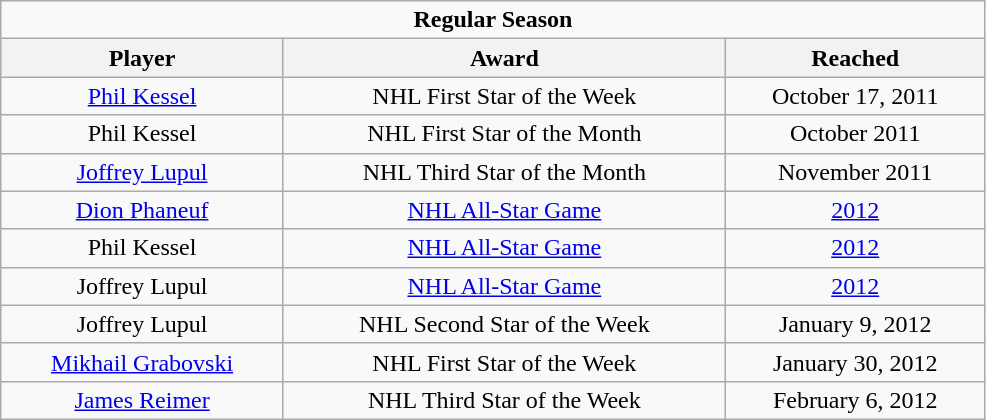<table class="wikitable" style="width:52%; text-align:center;">
<tr>
<td colspan="10" style="text-align:center;"><strong>Regular Season</strong></td>
</tr>
<tr>
<th>Player</th>
<th>Award</th>
<th>Reached</th>
</tr>
<tr>
<td><a href='#'>Phil Kessel</a></td>
<td>NHL First Star of the Week</td>
<td>October 17, 2011</td>
</tr>
<tr>
<td>Phil Kessel</td>
<td>NHL First Star of the Month</td>
<td>October 2011</td>
</tr>
<tr>
<td><a href='#'>Joffrey Lupul</a></td>
<td>NHL Third Star of the Month</td>
<td>November 2011</td>
</tr>
<tr>
<td><a href='#'>Dion Phaneuf</a></td>
<td><a href='#'>NHL All-Star Game</a></td>
<td><a href='#'>2012</a></td>
</tr>
<tr>
<td>Phil Kessel</td>
<td><a href='#'>NHL All-Star Game</a></td>
<td><a href='#'>2012</a></td>
</tr>
<tr>
<td>Joffrey Lupul</td>
<td><a href='#'>NHL All-Star Game</a></td>
<td><a href='#'>2012</a></td>
</tr>
<tr>
<td>Joffrey Lupul</td>
<td>NHL Second Star of the Week</td>
<td>January 9, 2012</td>
</tr>
<tr>
<td><a href='#'>Mikhail Grabovski</a></td>
<td>NHL First Star of the Week</td>
<td>January 30, 2012</td>
</tr>
<tr>
<td><a href='#'>James Reimer</a></td>
<td>NHL Third Star of the Week</td>
<td>February 6, 2012</td>
</tr>
</table>
